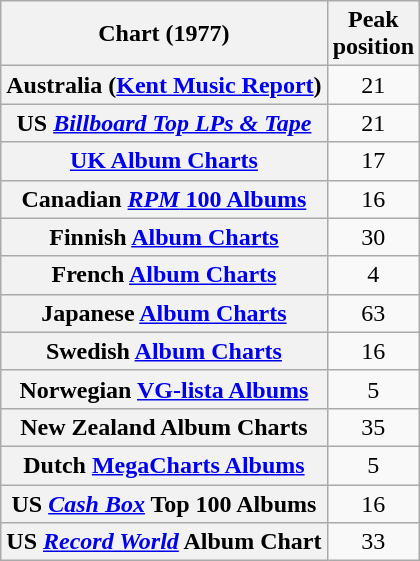<table class="wikitable sortable plainrowheaders">
<tr>
<th scope="col">Chart (1977)</th>
<th scope="col">Peak<br>position</th>
</tr>
<tr>
<th scope="row">Australia (<a href='#'>Kent Music Report</a>)</th>
<td style="text-align:center;">21</td>
</tr>
<tr>
<th scope="row">US <a href='#'><em>Billboard Top LPs & Tape</em></a></th>
<td align="center">21</td>
</tr>
<tr>
<th scope="row"><a href='#'>UK Album Charts</a></th>
<td align="center">17</td>
</tr>
<tr>
<th scope="row">Canadian <a href='#'><em>RPM</em> 100 Albums</a></th>
<td align="center">16</td>
</tr>
<tr>
<th scope="row">Finnish <a href='#'>Album Charts</a></th>
<td align="center">30</td>
</tr>
<tr>
<th scope="row">French <a href='#'>Album Charts</a></th>
<td align="center">4</td>
</tr>
<tr>
<th scope="row">Japanese <a href='#'>Album Charts</a></th>
<td align="center">63</td>
</tr>
<tr>
<th scope="row">Swedish <a href='#'>Album Charts</a></th>
<td align="center">16</td>
</tr>
<tr>
<th scope="row">Norwegian <a href='#'>VG-lista Albums</a></th>
<td align="center">5</td>
</tr>
<tr>
<th scope="row">New Zealand Album Charts</th>
<td align="center">35</td>
</tr>
<tr>
<th scope="row">Dutch <a href='#'>MegaCharts Albums</a></th>
<td align="center">5</td>
</tr>
<tr>
<th scope="row">US <em><a href='#'>Cash Box</a></em> Top 100 Albums</th>
<td align="center">16</td>
</tr>
<tr>
<th scope="row">US <em><a href='#'>Record World</a></em> Album Chart</th>
<td align="center">33</td>
</tr>
</table>
